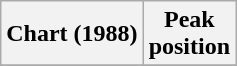<table class="wikitable plainrowheaders">
<tr>
<th>Chart (1988)</th>
<th>Peak<br>position</th>
</tr>
<tr>
</tr>
</table>
